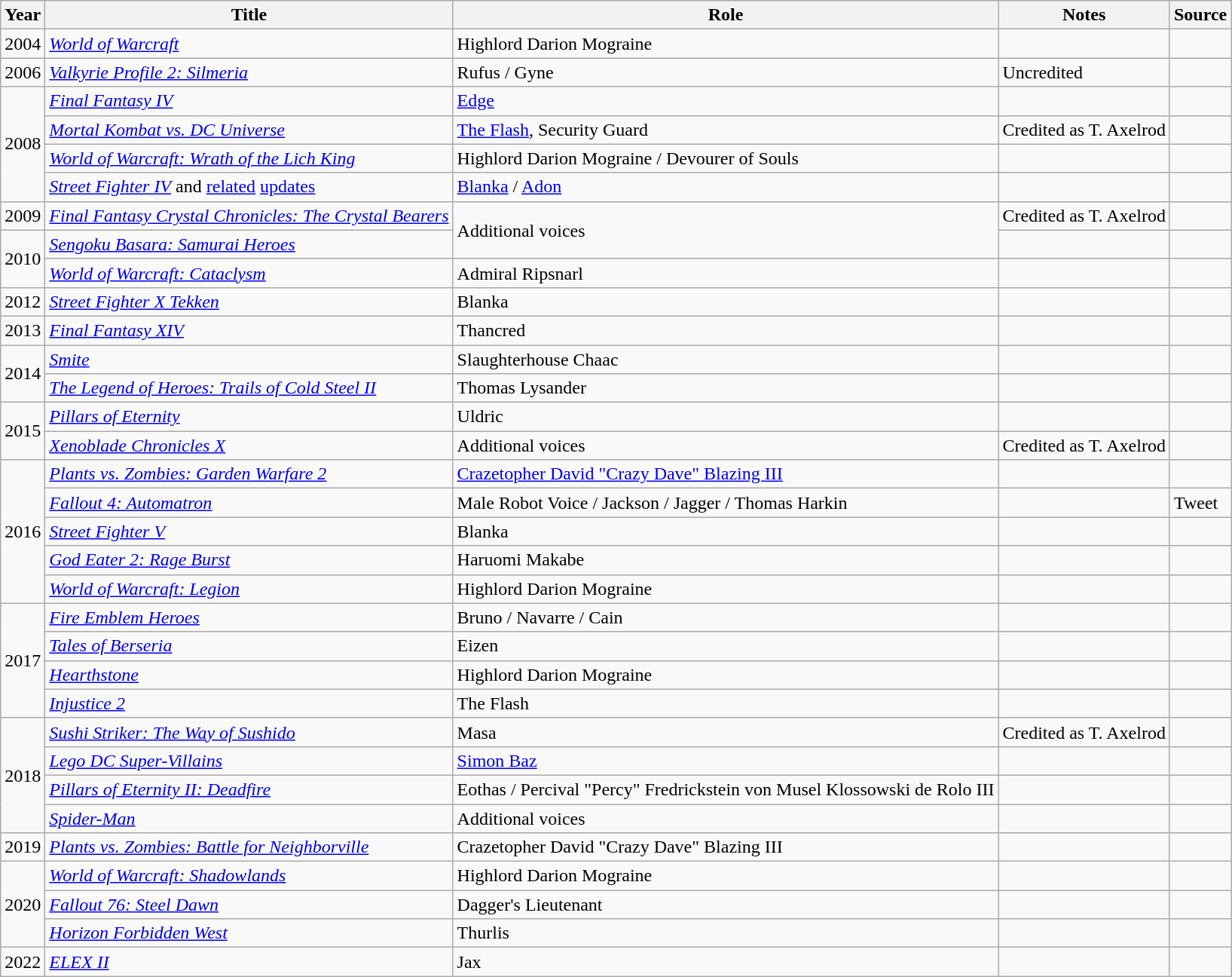<table class="wikitable sortable">
<tr>
<th scope="col">Year</th>
<th scope="col">Title</th>
<th scope="col">Role</th>
<th class="unsortable" scope="col">Notes</th>
<th class="unsortable" scope="col">Source</th>
</tr>
<tr>
<td>2004</td>
<td><em><a href='#'>World of Warcraft</a></em></td>
<td>Highlord Darion Mograine</td>
<td></td>
<td></td>
</tr>
<tr>
<td>2006</td>
<td><em><a href='#'>Valkyrie Profile 2: Silmeria</a></em></td>
<td>Rufus / Gyne</td>
<td>Uncredited</td>
<td></td>
</tr>
<tr>
<td rowspan="4">2008</td>
<td><em><a href='#'>Final Fantasy IV</a></em></td>
<td><a href='#'>Edge</a></td>
<td></td>
<td></td>
</tr>
<tr>
<td><em><a href='#'>Mortal Kombat vs. DC Universe</a></em></td>
<td><a href='#'>The Flash</a>, Security Guard</td>
<td>Credited as T. Axelrod</td>
<td></td>
</tr>
<tr>
<td><em><a href='#'>World of Warcraft: Wrath of the Lich King</a></em></td>
<td>Highlord Darion Mograine / Devourer of Souls</td>
<td></td>
<td></td>
</tr>
<tr>
<td><em><a href='#'>Street Fighter IV</a></em> and <a href='#'>related</a> <a href='#'>updates</a></td>
<td><a href='#'>Blanka</a> / <a href='#'>Adon</a></td>
<td></td>
<td></td>
</tr>
<tr>
<td>2009</td>
<td><em><a href='#'>Final Fantasy Crystal Chronicles: The Crystal Bearers</a></em></td>
<td rowspan="2">Additional voices</td>
<td>Credited as T. Axelrod</td>
<td></td>
</tr>
<tr>
<td rowspan="2">2010</td>
<td><em><a href='#'>Sengoku Basara: Samurai Heroes</a></em></td>
<td></td>
<td></td>
</tr>
<tr>
<td><em><a href='#'>World of Warcraft: Cataclysm</a></em></td>
<td>Admiral Ripsnarl</td>
<td></td>
<td></td>
</tr>
<tr>
<td>2012</td>
<td><em><a href='#'>Street Fighter X Tekken</a></em></td>
<td>Blanka</td>
<td></td>
<td></td>
</tr>
<tr>
<td>2013</td>
<td><em><a href='#'>Final Fantasy XIV</a></em></td>
<td>Thancred</td>
<td></td>
<td></td>
</tr>
<tr>
<td Rowspan="2">2014</td>
<td><em><a href='#'>Smite</a></em></td>
<td>Slaughterhouse Chaac</td>
<td></td>
<td></td>
</tr>
<tr>
<td><em><a href='#'>The Legend of Heroes: Trails of Cold Steel II</a></em></td>
<td>Thomas Lysander</td>
<td></td>
<td></td>
</tr>
<tr>
<td rowspan="2">2015</td>
<td><em><a href='#'>Pillars of Eternity</a></em></td>
<td>Uldric</td>
<td></td>
<td></td>
</tr>
<tr>
<td><em><a href='#'>Xenoblade Chronicles X</a></em></td>
<td>Additional voices</td>
<td>Credited as T. Axelrod</td>
<td></td>
</tr>
<tr>
<td rowspan="5">2016</td>
<td><em><a href='#'>Plants vs. Zombies: Garden Warfare 2</a></em></td>
<td><a href='#'>Crazetopher David "Crazy Dave" Blazing III</a></td>
<td></td>
</tr>
<tr>
<td><em><a href='#'>Fallout 4: Automatron</a></em></td>
<td>Male Robot Voice / Jackson / Jagger / Thomas Harkin</td>
<td></td>
<td>Tweet</td>
</tr>
<tr>
<td><em><a href='#'>Street Fighter V</a></em></td>
<td>Blanka</td>
<td></td>
<td></td>
</tr>
<tr>
<td><em><a href='#'>God Eater 2: Rage Burst</a></em></td>
<td>Haruomi Makabe</td>
<td></td>
<td></td>
</tr>
<tr>
<td><em><a href='#'>World of Warcraft: Legion</a></em></td>
<td>Highlord Darion Mograine</td>
<td></td>
<td></td>
</tr>
<tr>
<td rowspan="4">2017</td>
<td><em><a href='#'>Fire Emblem Heroes</a></em></td>
<td>Bruno / Navarre / Cain</td>
<td></td>
<td></td>
</tr>
<tr>
<td><em><a href='#'>Tales of Berseria</a></em></td>
<td>Eizen</td>
<td></td>
<td></td>
</tr>
<tr>
<td><em><a href='#'>Hearthstone</a></em></td>
<td>Highlord Darion Mograine</td>
<td></td>
<td></td>
</tr>
<tr>
<td><em><a href='#'>Injustice 2</a></em></td>
<td>The Flash</td>
<td></td>
<td></td>
</tr>
<tr>
<td rowspan="4">2018</td>
<td><em><a href='#'>Sushi Striker: The Way of Sushido</a></em></td>
<td>Masa</td>
<td>Credited as T. Axelrod</td>
<td></td>
</tr>
<tr>
<td><em><a href='#'>Lego DC Super-Villains</a></em></td>
<td><a href='#'>Simon Baz</a></td>
<td></td>
<td></td>
</tr>
<tr>
<td><em><a href='#'>Pillars of Eternity II: Deadfire</a></em></td>
<td>Eothas / Percival "Percy" Fredrickstein von Musel Klossowski de Rolo III</td>
<td></td>
<td></td>
</tr>
<tr>
<td><em><a href='#'>Spider-Man</a></em></td>
<td>Additional voices</td>
<td></td>
<td></td>
</tr>
<tr>
<td>2019</td>
<td><em><a href='#'>Plants vs. Zombies: Battle for Neighborville</a></em></td>
<td>Crazetopher David "Crazy Dave" Blazing III</td>
<td></td>
</tr>
<tr>
<td rowspan="3">2020</td>
<td><em><a href='#'>World of Warcraft: Shadowlands</a></em></td>
<td>Highlord Darion Mograine</td>
<td></td>
<td></td>
</tr>
<tr>
<td><em><a href='#'>Fallout 76: Steel Dawn</a></em></td>
<td>Dagger's Lieutenant</td>
<td></td>
<td></td>
</tr>
<tr>
<td><em><a href='#'>Horizon Forbidden West</a></em></td>
<td>Thurlis</td>
<td></td>
<td></td>
</tr>
<tr>
<td>2022</td>
<td><em><a href='#'>ELEX II</a></em></td>
<td>Jax</td>
<td></td>
<td></td>
</tr>
</table>
